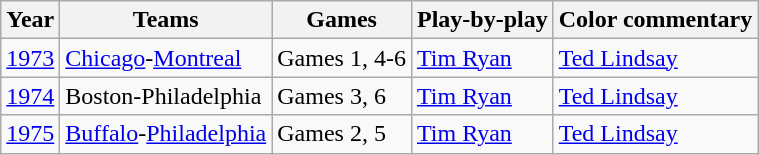<table class="wikitable">
<tr>
<th>Year</th>
<th>Teams</th>
<th>Games</th>
<th>Play-by-play</th>
<th>Color commentary</th>
</tr>
<tr>
<td><a href='#'>1973</a></td>
<td><a href='#'>Chicago</a>-<a href='#'>Montreal</a></td>
<td>Games 1, 4-6</td>
<td><a href='#'>Tim Ryan</a></td>
<td><a href='#'>Ted Lindsay</a></td>
</tr>
<tr>
<td><a href='#'>1974</a></td>
<td>Boston-Philadelphia</td>
<td>Games 3, 6</td>
<td><a href='#'>Tim Ryan</a></td>
<td><a href='#'>Ted Lindsay</a></td>
</tr>
<tr>
<td><a href='#'>1975</a></td>
<td><a href='#'>Buffalo</a>-<a href='#'>Philadelphia</a></td>
<td>Games 2, 5</td>
<td><a href='#'>Tim Ryan</a></td>
<td><a href='#'>Ted Lindsay</a></td>
</tr>
</table>
